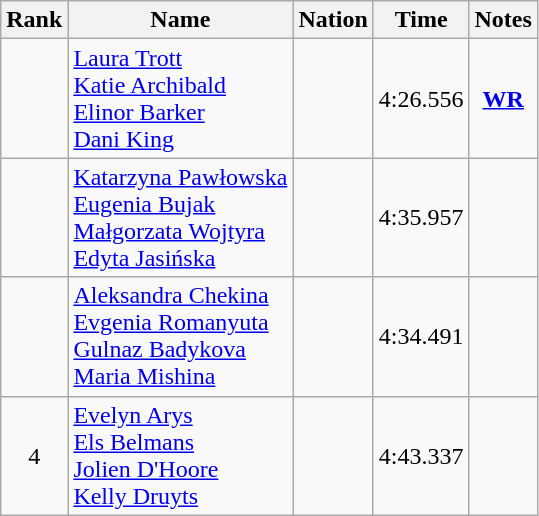<table class="wikitable sortable" style="text-align:center">
<tr>
<th>Rank</th>
<th>Name</th>
<th>Nation</th>
<th>Time</th>
<th>Notes</th>
</tr>
<tr>
<td></td>
<td align=left><a href='#'>Laura Trott</a><br><a href='#'>Katie Archibald</a><br><a href='#'>Elinor Barker</a><br><a href='#'>Dani King</a></td>
<td align=left></td>
<td>4:26.556</td>
<td><strong><a href='#'>WR</a></strong></td>
</tr>
<tr>
<td></td>
<td align=left><a href='#'>Katarzyna Pawłowska</a><br><a href='#'>Eugenia Bujak</a><br> <a href='#'>Małgorzata Wojtyra</a><br><a href='#'>Edyta Jasińska</a></td>
<td align=left></td>
<td>4:35.957</td>
<td></td>
</tr>
<tr>
<td></td>
<td align=left><a href='#'>Aleksandra Chekina</a><br><a href='#'>Evgenia Romanyuta</a><br><a href='#'>Gulnaz Badykova</a><br><a href='#'>Maria Mishina</a></td>
<td align=left></td>
<td>4:34.491</td>
<td></td>
</tr>
<tr>
<td>4</td>
<td align=left><a href='#'>Evelyn Arys</a><br><a href='#'>Els Belmans</a><br><a href='#'>Jolien D'Hoore</a><br><a href='#'>Kelly Druyts</a></td>
<td align=left></td>
<td>4:43.337</td>
<td></td>
</tr>
</table>
